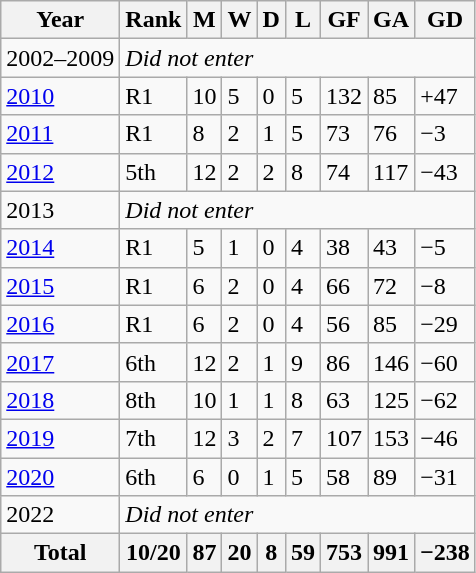<table class="wikitable">
<tr>
<th>Year</th>
<th>Rank</th>
<th>M</th>
<th>W</th>
<th>D</th>
<th>L</th>
<th>GF</th>
<th>GA</th>
<th>GD</th>
</tr>
<tr>
<td>2002–2009</td>
<td colspan=8><em>Did not enter</em></td>
</tr>
<tr>
<td><a href='#'>2010</a></td>
<td>R1</td>
<td>10</td>
<td>5</td>
<td>0</td>
<td>5</td>
<td>132</td>
<td>85</td>
<td>+47</td>
</tr>
<tr>
<td><a href='#'>2011</a></td>
<td>R1</td>
<td>8</td>
<td>2</td>
<td>1</td>
<td>5</td>
<td>73</td>
<td>76</td>
<td>−3</td>
</tr>
<tr>
<td><a href='#'>2012</a></td>
<td>5th</td>
<td>12</td>
<td>2</td>
<td>2</td>
<td>8</td>
<td>74</td>
<td>117</td>
<td>−43</td>
</tr>
<tr>
<td>2013</td>
<td colspan=8><em>Did not enter</em></td>
</tr>
<tr>
<td><a href='#'>2014</a></td>
<td>R1</td>
<td>5</td>
<td>1</td>
<td>0</td>
<td>4</td>
<td>38</td>
<td>43</td>
<td>−5</td>
</tr>
<tr>
<td><a href='#'>2015</a></td>
<td>R1</td>
<td>6</td>
<td>2</td>
<td>0</td>
<td>4</td>
<td>66</td>
<td>72</td>
<td>−8</td>
</tr>
<tr>
<td><a href='#'>2016</a></td>
<td>R1</td>
<td>6</td>
<td>2</td>
<td>0</td>
<td>4</td>
<td>56</td>
<td>85</td>
<td>−29</td>
</tr>
<tr>
<td><a href='#'>2017</a></td>
<td>6th</td>
<td>12</td>
<td>2</td>
<td>1</td>
<td>9</td>
<td>86</td>
<td>146</td>
<td>−60</td>
</tr>
<tr>
<td><a href='#'>2018</a></td>
<td>8th</td>
<td>10</td>
<td>1</td>
<td>1</td>
<td>8</td>
<td>63</td>
<td>125</td>
<td>−62</td>
</tr>
<tr>
<td><a href='#'>2019</a></td>
<td>7th</td>
<td>12</td>
<td>3</td>
<td>2</td>
<td>7</td>
<td>107</td>
<td>153</td>
<td>−46</td>
</tr>
<tr>
<td><a href='#'>2020</a></td>
<td>6th</td>
<td>6</td>
<td>0</td>
<td>1</td>
<td>5</td>
<td>58</td>
<td>89</td>
<td>−31</td>
</tr>
<tr>
<td>2022</td>
<td colspan=8><em>Did not enter</em></td>
</tr>
<tr>
<th>Total</th>
<th>10/20</th>
<th>87</th>
<th>20</th>
<th>8</th>
<th>59</th>
<th>753</th>
<th>991</th>
<th>−238</th>
</tr>
</table>
